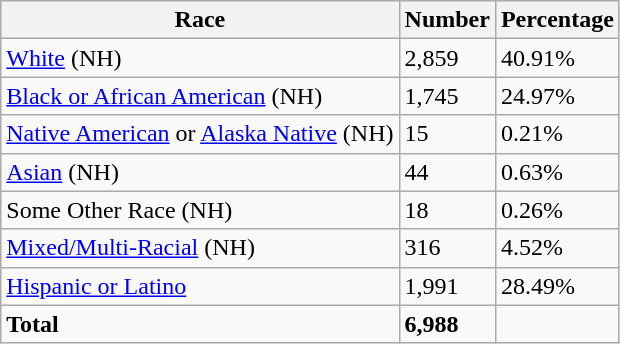<table class="wikitable">
<tr>
<th>Race</th>
<th>Number</th>
<th>Percentage</th>
</tr>
<tr>
<td><a href='#'>White</a> (NH)</td>
<td>2,859</td>
<td>40.91%</td>
</tr>
<tr>
<td><a href='#'>Black or African American</a> (NH)</td>
<td>1,745</td>
<td>24.97%</td>
</tr>
<tr>
<td><a href='#'>Native American</a> or <a href='#'>Alaska Native</a> (NH)</td>
<td>15</td>
<td>0.21%</td>
</tr>
<tr>
<td><a href='#'>Asian</a> (NH)</td>
<td>44</td>
<td>0.63%</td>
</tr>
<tr>
<td>Some Other Race (NH)</td>
<td>18</td>
<td>0.26%</td>
</tr>
<tr>
<td><a href='#'>Mixed/Multi-Racial</a> (NH)</td>
<td>316</td>
<td>4.52%</td>
</tr>
<tr>
<td><a href='#'>Hispanic or Latino</a></td>
<td>1,991</td>
<td>28.49%</td>
</tr>
<tr>
<td><strong>Total</strong></td>
<td><strong>6,988</strong></td>
<td></td>
</tr>
</table>
